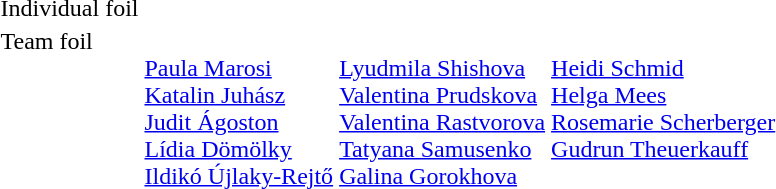<table>
<tr>
<td>Individual foil<br></td>
<td></td>
<td></td>
<td></td>
</tr>
<tr valign="top">
<td>Team foil<br></td>
<td><br><a href='#'>Paula Marosi</a><br><a href='#'>Katalin Juhász</a><br><a href='#'>Judit Ágoston</a><br><a href='#'>Lídia Dömölky</a><br><a href='#'>Ildikó Újlaky-Rejtő</a></td>
<td><br><a href='#'>Lyudmila Shishova</a><br><a href='#'>Valentina Prudskova</a><br><a href='#'>Valentina Rastvorova</a><br><a href='#'>Tatyana Samusenko</a><br><a href='#'>Galina Gorokhova</a></td>
<td><br><a href='#'>Heidi Schmid</a><br><a href='#'>Helga Mees</a><br><a href='#'>Rosemarie Scherberger</a><br><a href='#'>Gudrun Theuerkauff</a></td>
</tr>
</table>
